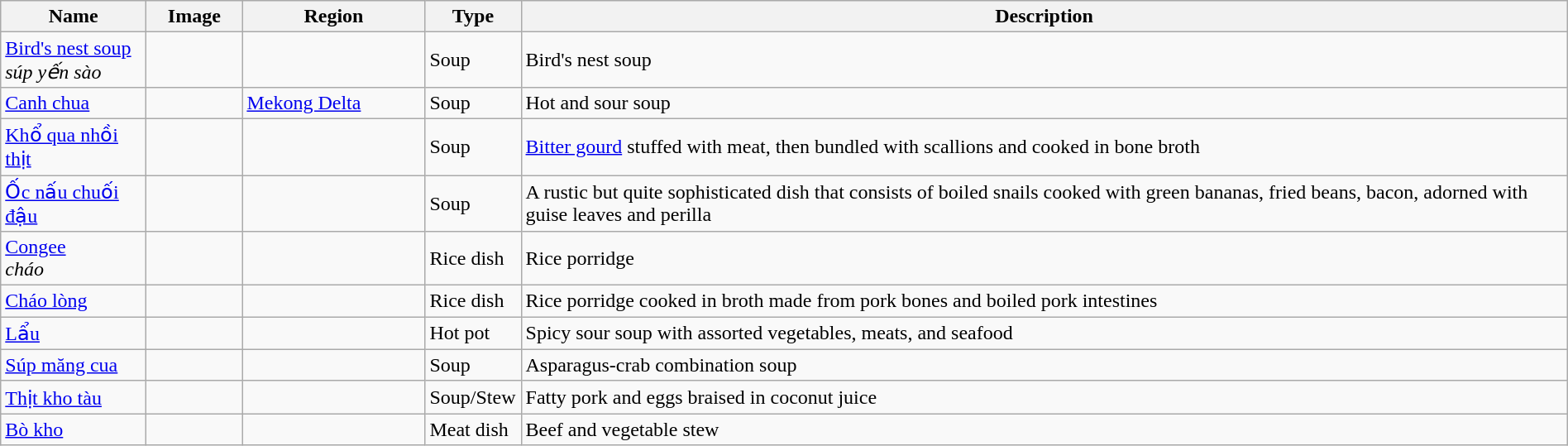<table class="wikitable sortable sticky-header" width="100%">
<tr>
<th style="width:110px;">Name</th>
<th style="width:70px;">Image</th>
<th style="width:140px;">Region</th>
<th style="width:70px;">Type</th>
<th>Description</th>
</tr>
<tr>
<td><a href='#'>Bird's nest soup</a><br><em>súp yến sào</em></td>
<td></td>
<td></td>
<td>Soup</td>
<td>Bird's nest soup</td>
</tr>
<tr>
<td><a href='#'>Canh chua</a></td>
<td></td>
<td><a href='#'>Mekong Delta</a></td>
<td>Soup</td>
<td>Hot and sour soup</td>
</tr>
<tr>
<td><a href='#'>Khổ qua nhồi thịt</a></td>
<td></td>
<td></td>
<td>Soup</td>
<td><a href='#'>Bitter gourd</a> stuffed with meat, then bundled with scallions and cooked in bone broth</td>
</tr>
<tr>
<td><a href='#'>Ốc nấu chuối đậu</a></td>
<td></td>
<td></td>
<td>Soup</td>
<td>A rustic but quite sophisticated dish that consists of boiled snails cooked with green bananas, fried beans, bacon, adorned with guise leaves and perilla</td>
</tr>
<tr>
<td><a href='#'>Congee</a><br><em>cháo</em></td>
<td></td>
<td></td>
<td>Rice dish</td>
<td>Rice porridge</td>
</tr>
<tr>
<td><a href='#'>Cháo lòng</a></td>
<td></td>
<td></td>
<td>Rice dish</td>
<td>Rice porridge cooked in broth made from pork bones and boiled pork intestines</td>
</tr>
<tr>
<td><a href='#'>Lẩu</a></td>
<td></td>
<td></td>
<td>Hot pot</td>
<td>Spicy sour soup with assorted vegetables, meats, and seafood</td>
</tr>
<tr>
<td><a href='#'>Súp măng cua</a></td>
<td></td>
<td></td>
<td>Soup</td>
<td>Asparagus-crab combination soup</td>
</tr>
<tr>
<td><a href='#'>Thịt kho tàu</a></td>
<td></td>
<td></td>
<td>Soup/Stew</td>
<td>Fatty pork and eggs braised in coconut juice</td>
</tr>
<tr>
<td><a href='#'>Bò kho</a></td>
<td></td>
<td></td>
<td>Meat dish</td>
<td>Beef and vegetable stew</td>
</tr>
</table>
